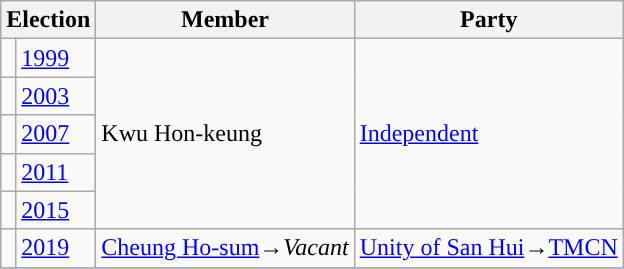<table class="wikitable">
<tr>
<th colspan="2">Election</th>
<th>Member</th>
<th>Party</th>
</tr>
<tr>
<td style="background-color: "></td>
<td><a href='#'>1999</a></td>
<td rowspan=5>Kwu Hon-keung</td>
<td rowspan=5><a href='#'>Independent</a></td>
</tr>
<tr>
<td style="background-color: "></td>
<td><a href='#'>2003</a></td>
</tr>
<tr>
<td style="background-color: "></td>
<td><a href='#'>2007</a></td>
</tr>
<tr>
<td style="background-color: "></td>
<td><a href='#'>2011</a></td>
</tr>
<tr>
<td style="background-color: "></td>
<td><a href='#'>2015</a></td>
</tr>
<tr>
<td style="background-color: "></td>
<td><a href='#'>2019</a></td>
<td><a href='#'>Cheung Ho-sum</a>→<em>Vacant</em></td>
<td><a href='#'>Unity of San Hui</a>→<a href='#'>TMCN</a></td>
</tr>
<tr>
</tr>
</table>
